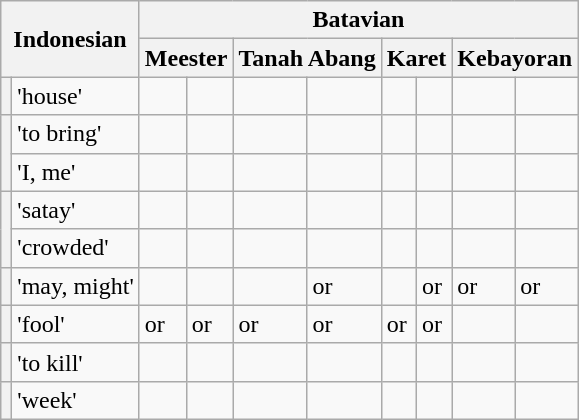<table class="wikitable">
<tr>
<th colspan="2" rowspan="2">Indonesian</th>
<th colspan="8">Batavian</th>
</tr>
<tr>
<th colspan="2">Meester</th>
<th colspan="2">Tanah Abang</th>
<th colspan="2">Karet</th>
<th colspan="2">Kebayoran</th>
</tr>
<tr>
<th></th>
<td>  'house'</td>
<td></td>
<td> </td>
<td></td>
<td> </td>
<td></td>
<td> </td>
<td></td>
<td> </td>
</tr>
<tr>
<th rowspan="2"></th>
<td>  'to bring'</td>
<td></td>
<td> </td>
<td></td>
<td> </td>
<td></td>
<td> </td>
<td></td>
<td> </td>
</tr>
<tr>
<td>  'I, me'</td>
<td></td>
<td> </td>
<td></td>
<td> </td>
<td></td>
<td> </td>
<td></td>
<td> </td>
</tr>
<tr>
<th rowspan="2"></th>
<td>  'satay'</td>
<td></td>
<td> </td>
<td></td>
<td> </td>
<td></td>
<td> </td>
<td></td>
<td> </td>
</tr>
<tr>
<td>  'crowded'</td>
<td></td>
<td> </td>
<td></td>
<td> </td>
<td></td>
<td> </td>
<td></td>
<td> </td>
</tr>
<tr>
<th></th>
<td>  'may, might'</td>
<td></td>
<td> </td>
<td></td>
<td>  or </td>
<td></td>
<td>  or </td>
<td> or </td>
<td>  or  </td>
</tr>
<tr>
<th></th>
<td>  'fool'</td>
<td> or </td>
<td>  or </td>
<td> or </td>
<td>  or </td>
<td> or </td>
<td>  or </td>
<td></td>
<td> </td>
</tr>
<tr>
<th></th>
<td>  'to kill'</td>
<td></td>
<td> </td>
<td></td>
<td> </td>
<td></td>
<td> </td>
<td></td>
<td> </td>
</tr>
<tr>
<th></th>
<td>  'week'</td>
<td></td>
<td> </td>
<td></td>
<td> </td>
<td></td>
<td> </td>
<td></td>
<td> </td>
</tr>
</table>
